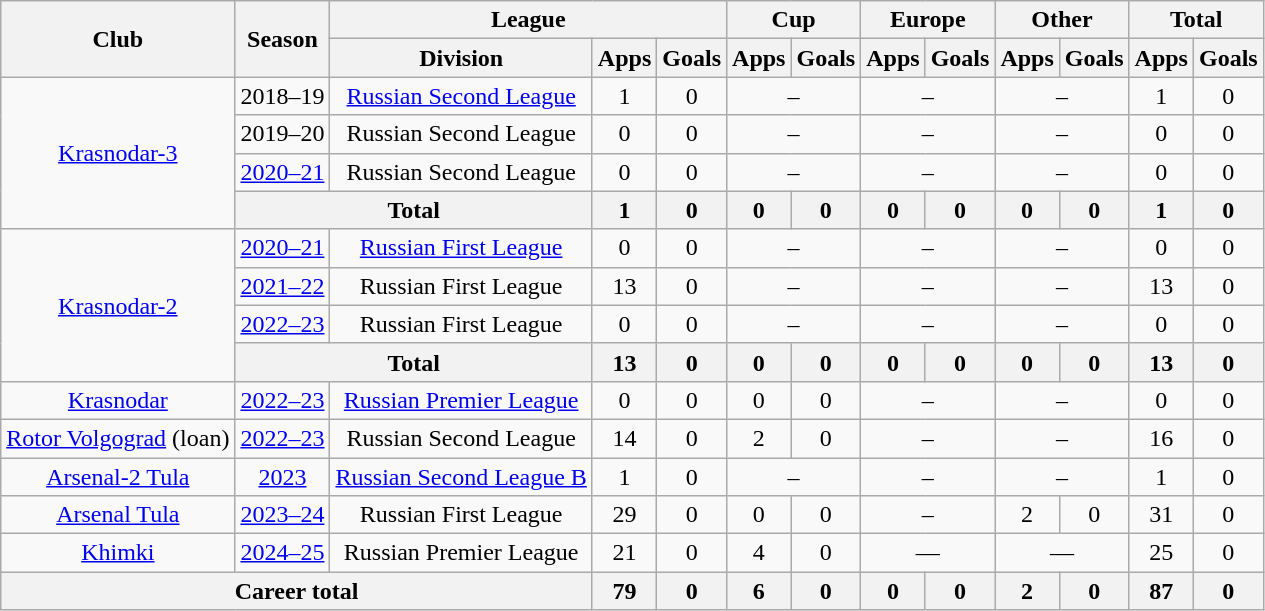<table class="wikitable" style="text-align: center;">
<tr>
<th rowspan="2">Club</th>
<th rowspan="2">Season</th>
<th colspan="3">League</th>
<th colspan="2">Cup</th>
<th colspan="2">Europe</th>
<th colspan="2">Other</th>
<th colspan="2">Total</th>
</tr>
<tr>
<th>Division</th>
<th>Apps</th>
<th>Goals</th>
<th>Apps</th>
<th>Goals</th>
<th>Apps</th>
<th>Goals</th>
<th>Apps</th>
<th>Goals</th>
<th>Apps</th>
<th>Goals</th>
</tr>
<tr>
<td rowspan="4"><a href='#'>Krasnodar-3</a></td>
<td>2018–19</td>
<td><a href='#'>Russian Second League</a></td>
<td>1</td>
<td>0</td>
<td colspan=2>–</td>
<td colspan=2>–</td>
<td colspan=2>–</td>
<td>1</td>
<td>0</td>
</tr>
<tr>
<td>2019–20</td>
<td>Russian Second League</td>
<td>0</td>
<td>0</td>
<td colspan=2>–</td>
<td colspan=2>–</td>
<td colspan=2>–</td>
<td>0</td>
<td>0</td>
</tr>
<tr>
<td><a href='#'>2020–21</a></td>
<td>Russian Second League</td>
<td>0</td>
<td>0</td>
<td colspan=2>–</td>
<td colspan=2>–</td>
<td colspan=2>–</td>
<td>0</td>
<td>0</td>
</tr>
<tr>
<th colspan=2>Total</th>
<th>1</th>
<th>0</th>
<th>0</th>
<th>0</th>
<th>0</th>
<th>0</th>
<th>0</th>
<th>0</th>
<th>1</th>
<th>0</th>
</tr>
<tr>
<td rowspan="4"><a href='#'>Krasnodar-2</a></td>
<td><a href='#'>2020–21</a></td>
<td><a href='#'>Russian First League</a></td>
<td>0</td>
<td>0</td>
<td colspan=2>–</td>
<td colspan=2>–</td>
<td colspan=2>–</td>
<td>0</td>
<td>0</td>
</tr>
<tr>
<td><a href='#'>2021–22</a></td>
<td>Russian First League</td>
<td>13</td>
<td>0</td>
<td colspan=2>–</td>
<td colspan=2>–</td>
<td colspan=2>–</td>
<td>13</td>
<td>0</td>
</tr>
<tr>
<td><a href='#'>2022–23</a></td>
<td>Russian First League</td>
<td>0</td>
<td>0</td>
<td colspan=2>–</td>
<td colspan=2>–</td>
<td colspan=2>–</td>
<td>0</td>
<td>0</td>
</tr>
<tr>
<th colspan=2>Total</th>
<th>13</th>
<th>0</th>
<th>0</th>
<th>0</th>
<th>0</th>
<th>0</th>
<th>0</th>
<th>0</th>
<th>13</th>
<th>0</th>
</tr>
<tr>
<td><a href='#'>Krasnodar</a></td>
<td><a href='#'>2022–23</a></td>
<td><a href='#'>Russian Premier League</a></td>
<td>0</td>
<td>0</td>
<td>0</td>
<td>0</td>
<td colspan=2>–</td>
<td colspan=2>–</td>
<td>0</td>
<td>0</td>
</tr>
<tr>
<td><a href='#'>Rotor Volgograd</a> (loan)</td>
<td><a href='#'>2022–23</a></td>
<td>Russian Second League</td>
<td>14</td>
<td>0</td>
<td>2</td>
<td>0</td>
<td colspan=2>–</td>
<td colspan=2>–</td>
<td>16</td>
<td>0</td>
</tr>
<tr>
<td><a href='#'>Arsenal-2 Tula</a></td>
<td><a href='#'>2023</a></td>
<td><a href='#'>Russian Second League B</a></td>
<td>1</td>
<td>0</td>
<td colspan=2>–</td>
<td colspan=2>–</td>
<td colspan=2>–</td>
<td>1</td>
<td>0</td>
</tr>
<tr>
<td><a href='#'>Arsenal Tula</a></td>
<td><a href='#'>2023–24</a></td>
<td>Russian First League</td>
<td>29</td>
<td>0</td>
<td>0</td>
<td>0</td>
<td colspan=2>–</td>
<td>2</td>
<td>0</td>
<td>31</td>
<td>0</td>
</tr>
<tr>
<td><a href='#'>Khimki</a></td>
<td><a href='#'>2024–25</a></td>
<td>Russian Premier League</td>
<td>21</td>
<td>0</td>
<td>4</td>
<td>0</td>
<td colspan="2">—</td>
<td colspan="2">—</td>
<td>25</td>
<td>0</td>
</tr>
<tr>
<th colspan="3">Career total</th>
<th>79</th>
<th>0</th>
<th>6</th>
<th>0</th>
<th>0</th>
<th>0</th>
<th>2</th>
<th>0</th>
<th>87</th>
<th>0</th>
</tr>
</table>
